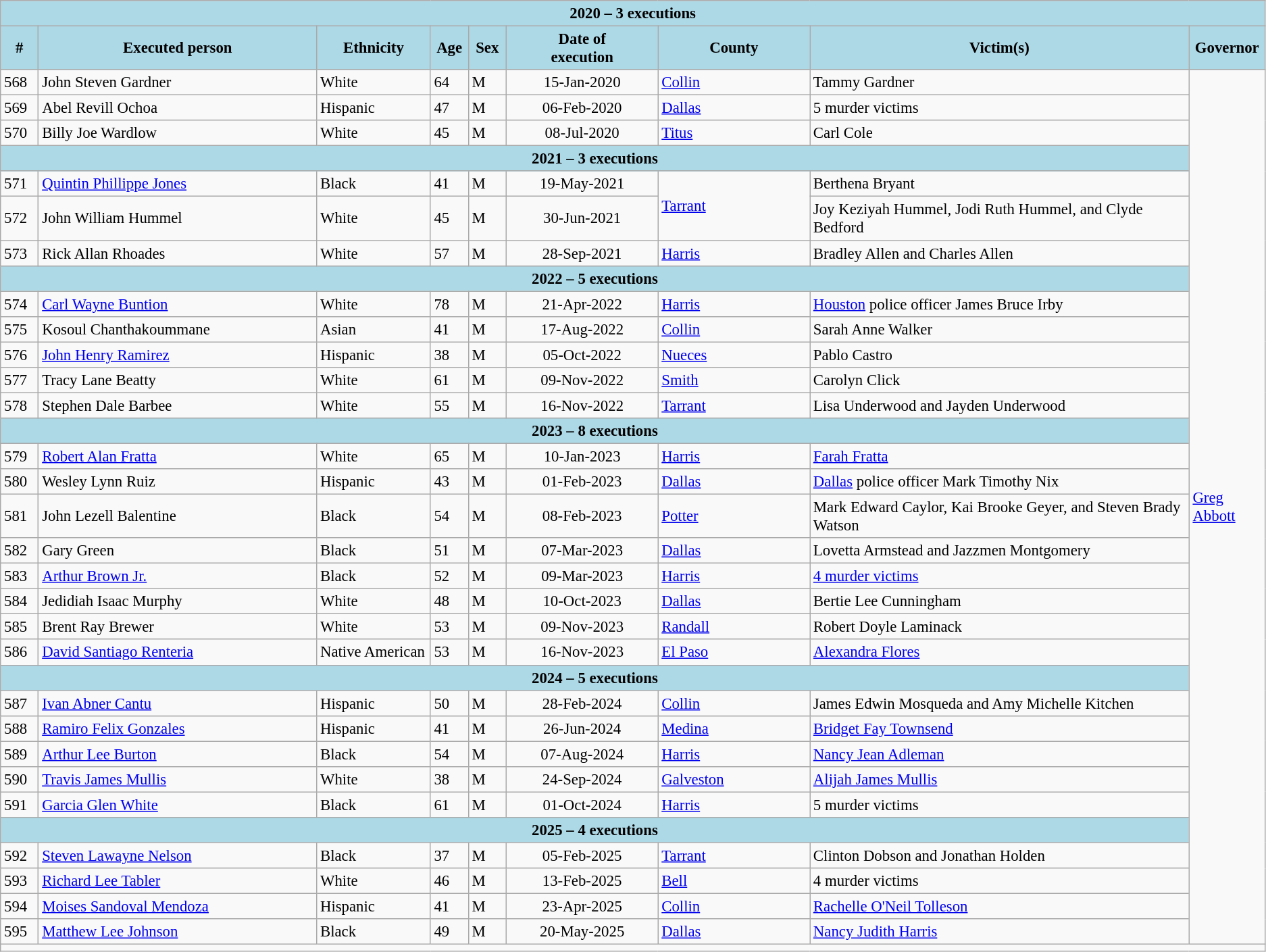<table class="wikitable" style="font-size:95%; ">
<tr>
<th colspan="9" style="background-color:#ADD8E6">2020 – 3 executions</th>
</tr>
<tr>
<th style="background-color:#ADD8E6" width="3%">#</th>
<th style="background-color:#ADD8E6" width="22%">Executed person</th>
<th style="background-color:#ADD8E6" width="9%">Ethnicity</th>
<th style="background-color:#ADD8E6" width="3%">Age</th>
<th style="background-color:#ADD8E6" width="3%">Sex</th>
<th style="background-color:#ADD8E6" width="12%">Date of <br>execution</th>
<th style="background-color:#ADD8E6" width="12%">County</th>
<th style="background-color:#ADD8E6" width="30%">Victim(s)</th>
<th style="background-color:#ADD8E6" width="30%">Governor<br></th>
</tr>
<tr>
<td>568</td>
<td>John Steven Gardner</td>
<td>White</td>
<td>64</td>
<td>M</td>
<td align=center>15-Jan-2020</td>
<td><a href='#'>Collin</a></td>
<td>Tammy Gardner</td>
<td rowspan="33"><a href='#'>Greg Abbott</a></td>
</tr>
<tr>
<td>569</td>
<td>Abel Revill Ochoa</td>
<td>Hispanic</td>
<td>47</td>
<td>M</td>
<td align=center>06-Feb-2020</td>
<td><a href='#'>Dallas</a></td>
<td>5 murder victims</td>
</tr>
<tr>
<td>570</td>
<td>Billy Joe Wardlow</td>
<td>White</td>
<td>45</td>
<td>M</td>
<td align=center>08-Jul-2020</td>
<td><a href='#'>Titus</a></td>
<td>Carl Cole</td>
</tr>
<tr>
<th colspan="8" style="background-color:#ADD8E6">2021 – 3 executions</th>
</tr>
<tr>
<td>571</td>
<td><a href='#'>Quintin Phillippe Jones</a></td>
<td>Black</td>
<td>41</td>
<td>M</td>
<td align=center>19-May-2021</td>
<td rowspan="2"><a href='#'>Tarrant</a></td>
<td>Berthena Bryant</td>
</tr>
<tr>
<td>572</td>
<td>John William Hummel</td>
<td>White</td>
<td>45</td>
<td>M</td>
<td align=center>30-Jun-2021</td>
<td>Joy Keziyah Hummel, Jodi Ruth Hummel, and Clyde Bedford</td>
</tr>
<tr>
<td>573</td>
<td>Rick Allan Rhoades</td>
<td>White</td>
<td>57</td>
<td>M</td>
<td align=center>28-Sep-2021</td>
<td><a href='#'>Harris</a></td>
<td>Bradley Allen and Charles Allen</td>
</tr>
<tr>
<th colspan="8" style="background-color:#ADD8E6">2022 – 5 executions</th>
</tr>
<tr>
<td>574</td>
<td><a href='#'>Carl Wayne Buntion</a></td>
<td>White</td>
<td>78</td>
<td>M</td>
<td align=center>21-Apr-2022</td>
<td><a href='#'>Harris</a></td>
<td><a href='#'>Houston</a> police officer James Bruce Irby</td>
</tr>
<tr>
<td>575</td>
<td>Kosoul Chanthakoummane</td>
<td>Asian</td>
<td>41</td>
<td>M</td>
<td align=center>17-Aug-2022</td>
<td><a href='#'>Collin</a></td>
<td>Sarah Anne Walker</td>
</tr>
<tr>
<td>576</td>
<td><a href='#'>John Henry Ramirez</a></td>
<td>Hispanic</td>
<td>38</td>
<td>M</td>
<td align=center>05-Oct-2022</td>
<td><a href='#'>Nueces</a></td>
<td>Pablo Castro</td>
</tr>
<tr>
<td>577</td>
<td>Tracy Lane Beatty</td>
<td>White</td>
<td>61</td>
<td>M</td>
<td align=center>09-Nov-2022</td>
<td><a href='#'>Smith</a></td>
<td>Carolyn Click</td>
</tr>
<tr>
<td>578</td>
<td>Stephen Dale Barbee</td>
<td>White</td>
<td>55</td>
<td>M</td>
<td align=center>16-Nov-2022</td>
<td><a href='#'>Tarrant</a></td>
<td>Lisa Underwood and Jayden Underwood</td>
</tr>
<tr>
<th colspan="8" style="background-color:#ADD8E6">2023 – 8 executions</th>
</tr>
<tr>
<td>579</td>
<td><a href='#'>Robert Alan Fratta</a></td>
<td>White</td>
<td>65</td>
<td>M</td>
<td align=center>10-Jan-2023</td>
<td><a href='#'>Harris</a></td>
<td><a href='#'>Farah Fratta</a></td>
</tr>
<tr>
<td>580</td>
<td>Wesley Lynn Ruiz</td>
<td>Hispanic</td>
<td>43</td>
<td>M</td>
<td align=center>01-Feb-2023</td>
<td><a href='#'>Dallas</a></td>
<td><a href='#'>Dallas</a> police officer Mark Timothy Nix</td>
</tr>
<tr>
<td>581</td>
<td>John Lezell Balentine</td>
<td>Black</td>
<td>54</td>
<td>M</td>
<td align=center>08-Feb-2023</td>
<td><a href='#'>Potter</a></td>
<td>Mark Edward Caylor, Kai Brooke Geyer, and Steven Brady Watson</td>
</tr>
<tr>
<td>582</td>
<td>Gary Green</td>
<td>Black</td>
<td>51</td>
<td>M</td>
<td align=center>07-Mar-2023</td>
<td><a href='#'>Dallas</a></td>
<td>Lovetta Armstead and Jazzmen Montgomery</td>
</tr>
<tr>
<td>583</td>
<td><a href='#'>Arthur Brown Jr.</a></td>
<td>Black</td>
<td>52</td>
<td>M</td>
<td align=center>09-Mar-2023</td>
<td><a href='#'>Harris</a></td>
<td><a href='#'>4 murder victims</a></td>
</tr>
<tr>
<td>584</td>
<td>Jedidiah Isaac Murphy</td>
<td>White</td>
<td>48</td>
<td>M</td>
<td align=center>10-Oct-2023</td>
<td><a href='#'>Dallas</a></td>
<td>Bertie Lee Cunningham</td>
</tr>
<tr>
<td>585</td>
<td>Brent Ray Brewer</td>
<td>White</td>
<td>53</td>
<td>M</td>
<td align=center>09-Nov-2023</td>
<td><a href='#'>Randall</a></td>
<td>Robert Doyle Laminack</td>
</tr>
<tr>
<td>586</td>
<td><a href='#'>David Santiago Renteria</a></td>
<td>Native American</td>
<td>53</td>
<td>M</td>
<td align=center>16-Nov-2023</td>
<td><a href='#'>El Paso</a></td>
<td><a href='#'>Alexandra Flores</a></td>
</tr>
<tr>
<th colspan="8" style="background-color:#ADD8E6">2024 – 5 executions</th>
</tr>
<tr>
<td>587</td>
<td><a href='#'>Ivan Abner Cantu</a></td>
<td>Hispanic</td>
<td>50</td>
<td>M</td>
<td align=center>28-Feb-2024</td>
<td><a href='#'>Collin</a></td>
<td>James Edwin Mosqueda and Amy Michelle Kitchen</td>
</tr>
<tr>
<td>588</td>
<td><a href='#'>Ramiro Felix Gonzales</a></td>
<td>Hispanic</td>
<td>41</td>
<td>M</td>
<td align=center>26-Jun-2024</td>
<td><a href='#'>Medina</a></td>
<td><a href='#'>Bridget Fay Townsend</a></td>
</tr>
<tr>
<td>589</td>
<td><a href='#'>Arthur Lee Burton</a></td>
<td>Black</td>
<td>54</td>
<td>M</td>
<td align=center>07-Aug-2024</td>
<td><a href='#'>Harris</a></td>
<td><a href='#'>Nancy Jean Adleman</a></td>
</tr>
<tr>
<td>590</td>
<td><a href='#'>Travis James Mullis</a></td>
<td>White</td>
<td>38</td>
<td>M</td>
<td align=center>24-Sep-2024</td>
<td><a href='#'>Galveston</a></td>
<td><a href='#'>Alijah James Mullis</a></td>
</tr>
<tr>
<td>591</td>
<td><a href='#'>Garcia Glen White</a></td>
<td>Black</td>
<td>61</td>
<td>M</td>
<td align=center>01-Oct-2024</td>
<td><a href='#'>Harris</a></td>
<td>5 murder victims</td>
</tr>
<tr>
<th colspan="8" style="background-color:#ADD8E6">2025 – 4 executions</th>
</tr>
<tr>
<td>592</td>
<td><a href='#'>Steven Lawayne Nelson</a></td>
<td>Black</td>
<td>37</td>
<td>M</td>
<td align=center>05-Feb-2025</td>
<td><a href='#'>Tarrant</a></td>
<td>Clinton Dobson and Jonathan Holden</td>
</tr>
<tr>
<td>593</td>
<td><a href='#'>Richard Lee Tabler</a></td>
<td>White</td>
<td>46</td>
<td>M</td>
<td align=center>13-Feb-2025</td>
<td><a href='#'>Bell</a></td>
<td>4 murder victims</td>
</tr>
<tr>
<td>594</td>
<td><a href='#'>Moises Sandoval Mendoza</a></td>
<td>Hispanic</td>
<td>41</td>
<td>M</td>
<td align=center>23-Apr-2025</td>
<td><a href='#'>Collin</a></td>
<td><a href='#'>Rachelle O'Neil Tolleson</a></td>
</tr>
<tr>
<td>595</td>
<td><a href='#'>Matthew Lee Johnson</a></td>
<td>Black</td>
<td>49</td>
<td>M</td>
<td align=center>20-May-2025</td>
<td><a href='#'>Dallas</a></td>
<td><a href='#'>Nancy Judith Harris</a></td>
</tr>
<tr>
<td colspan=9></td>
</tr>
</table>
